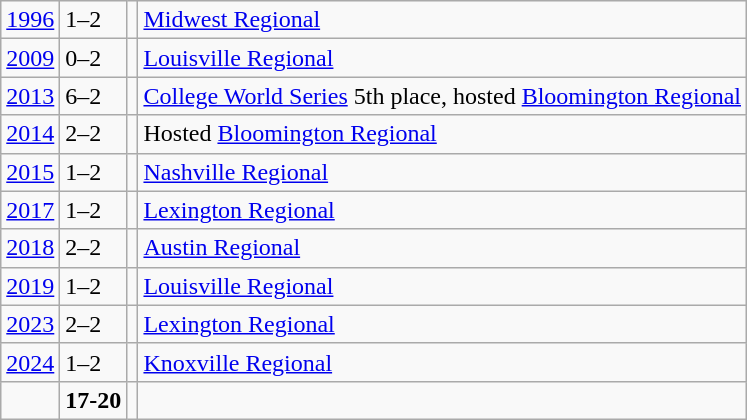<table class="wikitable">
<tr>
<td><a href='#'>1996</a></td>
<td>1–2</td>
<td></td>
<td><a href='#'>Midwest Regional</a></td>
</tr>
<tr>
<td><a href='#'>2009</a></td>
<td>0–2</td>
<td></td>
<td><a href='#'>Louisville Regional</a></td>
</tr>
<tr>
<td><a href='#'>2013</a></td>
<td>6–2</td>
<td></td>
<td><a href='#'>College World Series</a> 5th place, hosted <a href='#'>Bloomington Regional</a></td>
</tr>
<tr>
<td><a href='#'>2014</a></td>
<td>2–2</td>
<td></td>
<td>Hosted <a href='#'>Bloomington Regional</a></td>
</tr>
<tr>
<td><a href='#'>2015</a></td>
<td>1–2</td>
<td></td>
<td><a href='#'>Nashville Regional</a></td>
</tr>
<tr>
<td><a href='#'>2017</a></td>
<td>1–2</td>
<td></td>
<td><a href='#'>Lexington Regional</a></td>
</tr>
<tr>
<td><a href='#'>2018</a></td>
<td>2–2</td>
<td></td>
<td><a href='#'>Austin Regional</a></td>
</tr>
<tr>
<td><a href='#'>2019</a></td>
<td>1–2</td>
<td></td>
<td><a href='#'>Louisville Regional</a></td>
</tr>
<tr>
<td><a href='#'>2023</a></td>
<td>2–2</td>
<td></td>
<td><a href='#'>Lexington Regional</a></td>
</tr>
<tr>
<td><a href='#'>2024</a></td>
<td>1–2</td>
<td></td>
<td><a href='#'>Knoxville Regional</a></td>
</tr>
<tr>
<td></td>
<td><strong>17-20</strong></td>
<td><strong></strong></td>
<td></td>
</tr>
</table>
